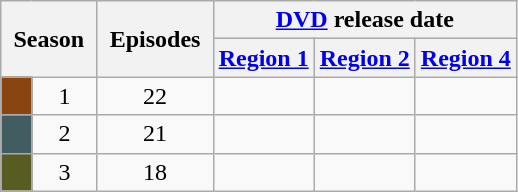<table class="wikitable" style="text-align: center;">
<tr>
<th style="padding: 0 8px;" colspan="2" rowspan="2">Season</th>
<th style="padding: 0 8px;" rowspan="2">Episodes</th>
<th colspan="3"><a href='#'>DVD</a> release date</th>
</tr>
<tr>
<th><a href='#'>Region 1</a></th>
<th><a href='#'>Region 2</a></th>
<th><a href='#'>Region 4</a></th>
</tr>
<tr>
<td style="background: #8a4411;"></td>
<td>1</td>
<td>22</td>
<td style="padding: 0 8px;"></td>
<td></td>
<td></td>
</tr>
<tr>
<td style="background: #425D61;"></td>
<td>2</td>
<td>21</td>
<td></td>
<td></td>
<td style="padding: 0 8px;"></td>
</tr>
<tr>
<td style="background: #585C23;"></td>
<td>3</td>
<td>18</td>
<td></td>
<td style="padding: 0 8px;"></td>
<td></td>
</tr>
</table>
